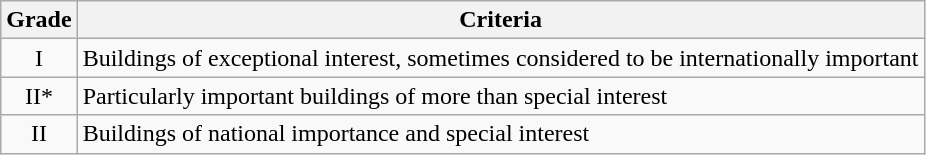<table class="wikitable">
<tr>
<th>Grade</th>
<th>Criteria</th>
</tr>
<tr>
<td align="center" >I</td>
<td>Buildings of exceptional interest, sometimes considered to be internationally important</td>
</tr>
<tr>
<td align="center" >II*</td>
<td>Particularly important buildings of more than special interest</td>
</tr>
<tr>
<td align="center" >II</td>
<td>Buildings of national importance and special interest</td>
</tr>
</table>
